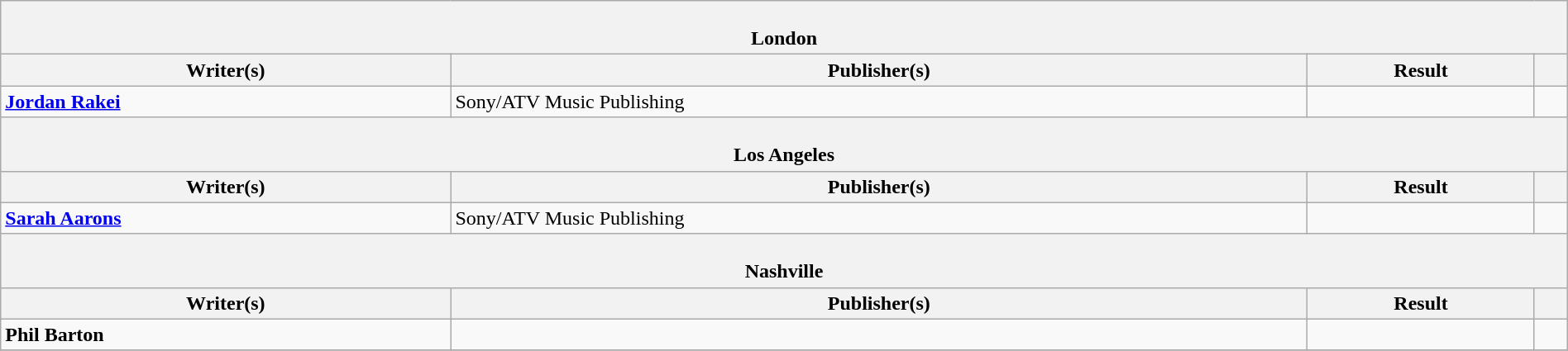<table class="wikitable" width=100%>
<tr>
<th colspan=4><br>London</th>
</tr>
<tr>
<th scope="col">Writer(s)</th>
<th scope="col">Publisher(s)</th>
<th scope="col">Result</th>
<th scope="col"></th>
</tr>
<tr>
<td><strong><a href='#'>Jordan Rakei</a></strong></td>
<td>Sony/ATV Music Publishing</td>
<td></td>
<td></td>
</tr>
<tr>
<th colspan=4><br>Los Angeles</th>
</tr>
<tr>
<th scope="col">Writer(s)</th>
<th scope="col">Publisher(s)</th>
<th scope="col">Result</th>
<th scope="col"></th>
</tr>
<tr>
<td><strong><a href='#'>Sarah Aarons</a></strong></td>
<td>Sony/ATV Music Publishing</td>
<td></td>
<td></td>
</tr>
<tr>
<th colspan=4><br>Nashville</th>
</tr>
<tr>
<th scope="col">Writer(s)</th>
<th scope="col">Publisher(s)</th>
<th scope="col">Result</th>
<th scope="col"></th>
</tr>
<tr>
<td><strong>Phil Barton</strong></td>
<td></td>
<td></td>
<td></td>
</tr>
<tr>
</tr>
</table>
